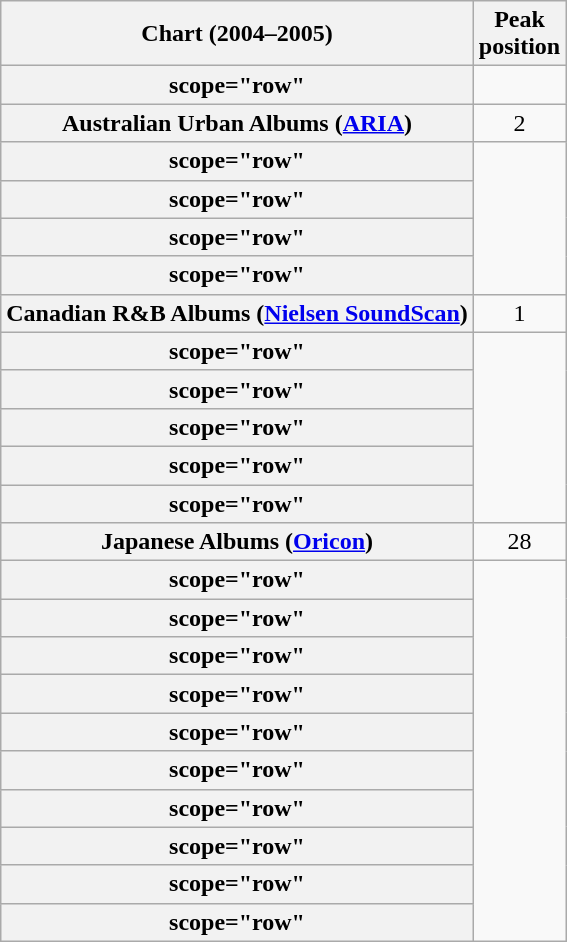<table class="wikitable sortable plainrowheaders">
<tr>
<th>Chart (2004–2005)</th>
<th>Peak<br>position</th>
</tr>
<tr>
<th>scope="row" </th>
</tr>
<tr>
<th scope="row">Australian Urban Albums (<a href='#'>ARIA</a>)</th>
<td align="center">2</td>
</tr>
<tr>
<th>scope="row" </th>
</tr>
<tr>
<th>scope="row" </th>
</tr>
<tr>
<th>scope="row" </th>
</tr>
<tr>
<th>scope="row" </th>
</tr>
<tr>
<th scope="row">Canadian R&B Albums (<a href='#'>Nielsen SoundScan</a>)</th>
<td style="text-align:center;">1</td>
</tr>
<tr>
<th>scope="row" </th>
</tr>
<tr>
<th>scope="row" </th>
</tr>
<tr>
<th>scope="row" </th>
</tr>
<tr>
<th>scope="row" </th>
</tr>
<tr>
<th>scope="row" </th>
</tr>
<tr>
<th scope="row">Japanese Albums (<a href='#'>Oricon</a>)</th>
<td align="center">28</td>
</tr>
<tr>
<th>scope="row" </th>
</tr>
<tr>
<th>scope="row" </th>
</tr>
<tr>
<th>scope="row" </th>
</tr>
<tr>
<th>scope="row" </th>
</tr>
<tr>
<th>scope="row" </th>
</tr>
<tr>
<th>scope="row" </th>
</tr>
<tr>
<th>scope="row" </th>
</tr>
<tr>
<th>scope="row" </th>
</tr>
<tr>
<th>scope="row" </th>
</tr>
<tr>
<th>scope="row" </th>
</tr>
</table>
